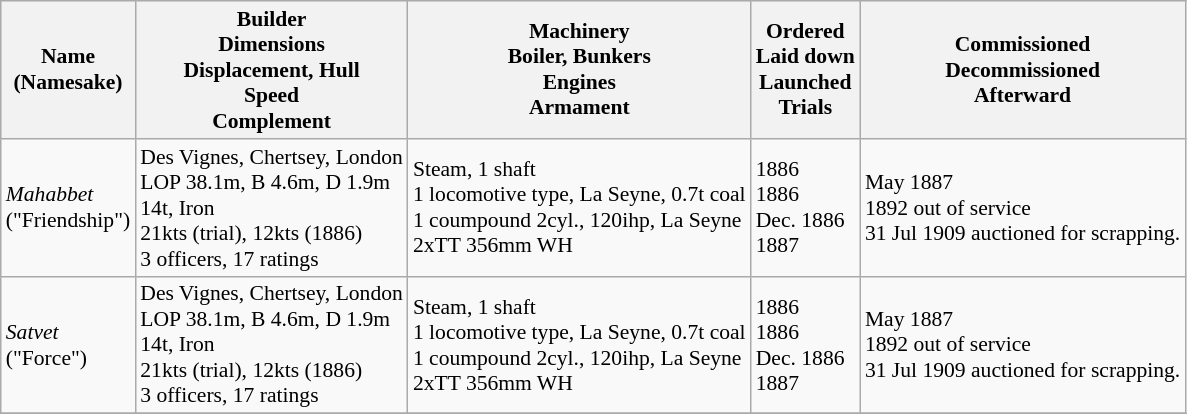<table class="wikitable" style="font-size:90%;">
<tr bgcolor="#e6e9ff">
<th>Name<br>(Namesake)</th>
<th>Builder<br>Dimensions<br>Displacement, Hull<br>Speed<br>Complement</th>
<th>Machinery<br>Boiler, Bunkers<br>Engines<br>Armament</th>
<th>Ordered<br>Laid down<br>Launched<br>Trials</th>
<th>Commissioned<br>Decommissioned<br>Afterward</th>
</tr>
<tr ---->
<td><em>Mahabbet</em><br>("Friendship")</td>
<td> Des Vignes, Chertsey, London<br>LOP 38.1m, B 4.6m, D 1.9m<br>14t, Iron<br>21kts (trial), 12kts (1886)<br>3 officers, 17 ratings</td>
<td>Steam, 1 shaft<br>1 locomotive type, La Seyne, 0.7t coal<br>1 coumpound 2cyl., 120ihp, La Seyne<br>2xTT 356mm WH</td>
<td>1886<br>1886<br>Dec. 1886<br>1887</td>
<td>May 1887<br>1892 out of service<br>31 Jul 1909 auctioned for scrapping.</td>
</tr>
<tr ---->
<td><em>Satvet</em><br>("Force")</td>
<td> Des Vignes, Chertsey, London<br>LOP 38.1m, B 4.6m, D 1.9m<br>14t, Iron<br>21kts (trial), 12kts (1886)<br>3 officers, 17 ratings</td>
<td>Steam, 1 shaft<br>1 locomotive type, La Seyne, 0.7t coal<br>1 coumpound 2cyl., 120ihp, La Seyne<br>2xTT 356mm WH</td>
<td>1886<br>1886<br>Dec. 1886<br>1887</td>
<td>May 1887<br>1892 out of service<br>31 Jul 1909 auctioned for scrapping.</td>
</tr>
<tr ---->
</tr>
</table>
